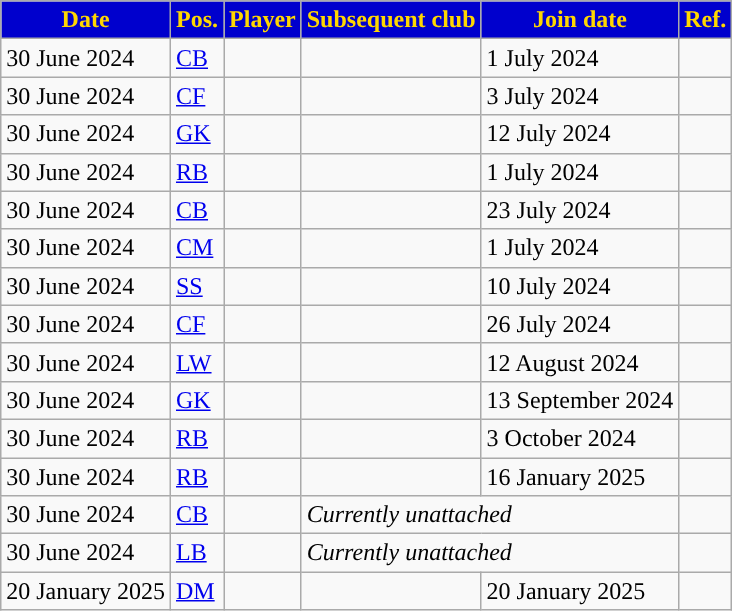<table class="wikitable plainrowheaders sortable">
<tr>
<th style="background:mediumblue;color:gold;">Date</th>
<th style="background:mediumblue;color:gold;">Pos.</th>
<th style="background:mediumblue;color:gold;">Player</th>
<th style="background:mediumblue;color:gold;">Subsequent club</th>
<th style="background:mediumblue;color:gold;">Join date</th>
<th style="background:mediumblue;color:gold;">Ref.</th>
</tr>
<tr>
<td>30 June 2024</td>
<td><a href='#'>CB</a></td>
<td></td>
<td></td>
<td>1 July 2024</td>
<td></td>
</tr>
<tr>
<td>30 June 2024</td>
<td><a href='#'>CF</a></td>
<td></td>
<td></td>
<td>3 July 2024</td>
<td></td>
</tr>
<tr>
<td>30 June 2024</td>
<td><a href='#'>GK</a></td>
<td></td>
<td></td>
<td>12 July 2024</td>
<td></td>
</tr>
<tr>
<td>30 June 2024</td>
<td><a href='#'>RB</a></td>
<td></td>
<td></td>
<td>1 July 2024</td>
<td></td>
</tr>
<tr>
<td>30 June 2024</td>
<td><a href='#'>CB</a></td>
<td></td>
<td></td>
<td>23 July 2024</td>
<td></td>
</tr>
<tr>
<td>30 June 2024</td>
<td><a href='#'>CM</a></td>
<td></td>
<td></td>
<td>1 July 2024</td>
<td></td>
</tr>
<tr>
<td>30 June 2024</td>
<td><a href='#'>SS</a></td>
<td></td>
<td></td>
<td>10 July 2024</td>
<td></td>
</tr>
<tr>
<td>30 June 2024</td>
<td><a href='#'>CF</a></td>
<td></td>
<td></td>
<td>26 July 2024</td>
<td></td>
</tr>
<tr>
<td>30 June 2024</td>
<td><a href='#'>LW</a></td>
<td></td>
<td></td>
<td>12 August 2024</td>
<td></td>
</tr>
<tr>
<td>30 June 2024</td>
<td><a href='#'>GK</a></td>
<td></td>
<td></td>
<td>13 September 2024</td>
<td></td>
</tr>
<tr>
<td>30 June 2024</td>
<td><a href='#'>RB</a></td>
<td></td>
<td></td>
<td>3 October 2024</td>
<td></td>
</tr>
<tr>
<td>30 June 2024</td>
<td><a href='#'>RB</a></td>
<td></td>
<td></td>
<td>16 January 2025</td>
<td></td>
</tr>
<tr>
<td>30 June 2024</td>
<td><a href='#'>CB</a></td>
<td></td>
<td colspan="2"><em>Currently unattached</em></td>
<td></td>
</tr>
<tr>
<td>30 June 2024</td>
<td><a href='#'>LB</a></td>
<td></td>
<td colspan="2"><em>Currently unattached</em></td>
<td></td>
</tr>
<tr>
<td>20 January 2025</td>
<td><a href='#'>DM</a></td>
<td></td>
<td></td>
<td>20 January 2025</td>
<td></td>
</tr>
</table>
